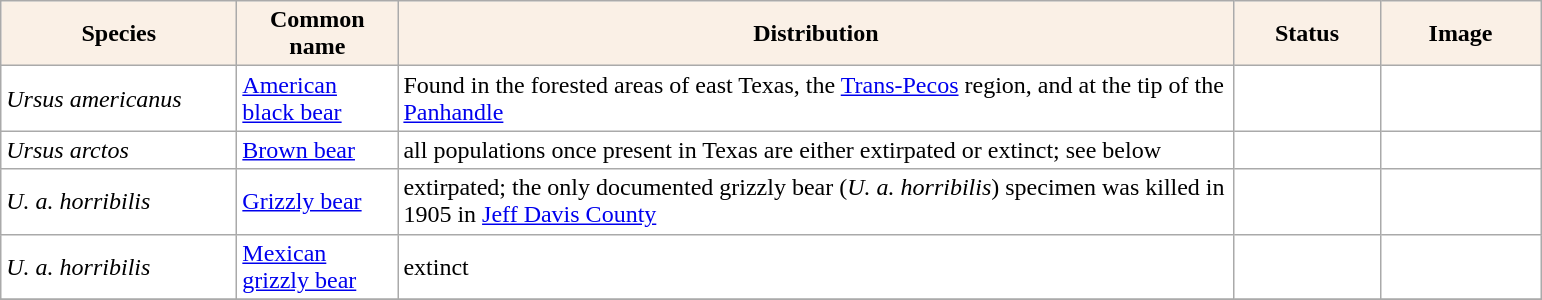<table class="sortable wikitable plainrowheaders" border="0" style="background:#ffffff" align="top" class="sortable wikitable">
<tr ->
<th scope="col" style="background-color:Linen; color:Black" width=150 px>Species</th>
<th scope="col" style="background-color:Linen; color:Black" width=100 px>Common name</th>
<th scope="col" style="background:Linen; color:Black" width=550 px>Distribution</th>
<th scope="col" style="background-color:Linen; color:Black" width=90 px>Status</th>
<th scope="col" style="background:Linen; color:Black" width=100 px>Image</th>
</tr>
<tr>
<td !scope="row" style="background:#ffffff"><em>Ursus americanus</em></td>
<td><a href='#'>American black bear</a></td>
<td>Found in the forested areas of east Texas, the <a href='#'>Trans-Pecos</a> region, and at the tip of the <a href='#'>Panhandle</a></td>
<td></td>
<td></td>
</tr>
<tr>
<td><em>Ursus arctos</em></td>
<td><a href='#'>Brown bear</a></td>
<td>all populations once present in Texas are either extirpated or extinct; see below</td>
<td></td>
<td></td>
</tr>
<tr>
<td !scope="row" style="background:#ffffff"><em>U. a. horribilis</em></td>
<td><a href='#'>Grizzly bear</a></td>
<td>extirpated; the only documented grizzly bear (<em>U. a. horribilis</em>) specimen was killed in 1905 in <a href='#'>Jeff Davis County</a></td>
<td></td>
<td></td>
</tr>
<tr>
<td><em>U. a. horribilis</em></td>
<td><a href='#'>Mexican grizzly bear</a></td>
<td>extinct</td>
<td></td>
<td></td>
</tr>
<tr>
</tr>
</table>
